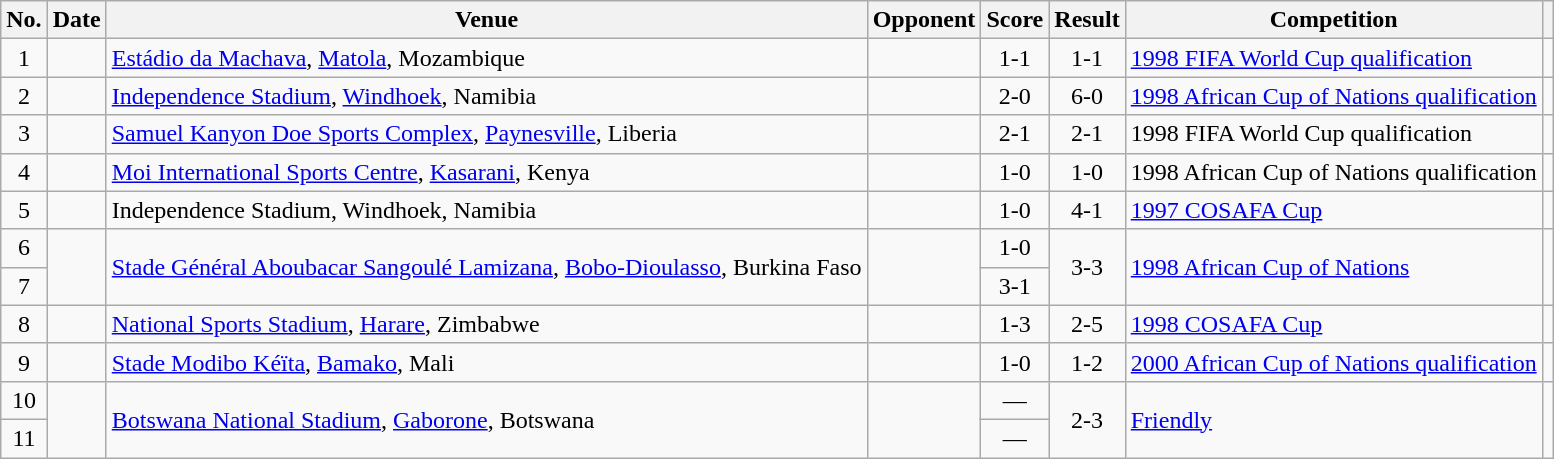<table class="wikitable sortable">
<tr>
<th scope="col">No.</th>
<th scope="col">Date</th>
<th scope="col">Venue</th>
<th scope="col">Opponent</th>
<th scope="col">Score</th>
<th scope="col">Result</th>
<th scope="col">Competition</th>
<th scope="col" class="unsortable"></th>
</tr>
<tr>
<td style="text-align:center">1</td>
<td></td>
<td><a href='#'>Estádio da Machava</a>, <a href='#'>Matola</a>, Mozambique</td>
<td></td>
<td style="text-align:center">1-1</td>
<td style="text-align:center">1-1</td>
<td><a href='#'>1998 FIFA World Cup qualification</a></td>
<td></td>
</tr>
<tr>
<td style="text-align:center">2</td>
<td></td>
<td><a href='#'>Independence Stadium</a>, <a href='#'>Windhoek</a>, Namibia</td>
<td></td>
<td style="text-align:center">2-0</td>
<td style="text-align:center">6-0</td>
<td><a href='#'>1998 African Cup of Nations qualification</a></td>
<td></td>
</tr>
<tr>
<td style="text-align:center">3</td>
<td></td>
<td><a href='#'>Samuel Kanyon Doe Sports Complex</a>, <a href='#'>Paynesville</a>, Liberia</td>
<td></td>
<td style="text-align:center">2-1</td>
<td style="text-align:center">2-1</td>
<td>1998 FIFA World Cup qualification</td>
<td></td>
</tr>
<tr>
<td style="text-align:center">4</td>
<td></td>
<td><a href='#'>Moi International Sports Centre</a>, <a href='#'>Kasarani</a>, Kenya</td>
<td></td>
<td style="text-align:center">1-0</td>
<td style="text-align:center">1-0</td>
<td>1998 African Cup of Nations qualification</td>
<td></td>
</tr>
<tr>
<td style="text-align:center">5</td>
<td></td>
<td>Independence Stadium, Windhoek, Namibia</td>
<td></td>
<td style="text-align:center">1-0</td>
<td style="text-align:center">4-1</td>
<td><a href='#'>1997 COSAFA Cup</a></td>
<td></td>
</tr>
<tr>
<td style="text-align:center">6</td>
<td rowspan="2"></td>
<td rowspan="2"><a href='#'>Stade Général Aboubacar Sangoulé Lamizana</a>, <a href='#'>Bobo-Dioulasso</a>, Burkina Faso</td>
<td rowspan="2"></td>
<td style="text-align:center">1-0</td>
<td rowspan="2" style="text-align:center">3-3</td>
<td rowspan="2"><a href='#'>1998 African Cup of Nations</a></td>
<td rowspan="2"></td>
</tr>
<tr>
<td style="text-align:center">7</td>
<td style="text-align:center">3-1</td>
</tr>
<tr>
<td style="text-align:center">8</td>
<td></td>
<td><a href='#'>National Sports Stadium</a>, <a href='#'>Harare</a>, Zimbabwe</td>
<td></td>
<td style="text-align:center">1-3</td>
<td style="text-align:center">2-5</td>
<td><a href='#'>1998 COSAFA Cup</a></td>
<td></td>
</tr>
<tr>
<td style="text-align:center">9</td>
<td></td>
<td><a href='#'>Stade Modibo Kéïta</a>, <a href='#'>Bamako</a>, Mali</td>
<td></td>
<td style="text-align:center">1-0</td>
<td style="text-align:center">1-2</td>
<td><a href='#'>2000 African Cup of Nations qualification</a></td>
<td></td>
</tr>
<tr>
<td style="text-align:center">10</td>
<td rowspan="2"></td>
<td rowspan="2"><a href='#'>Botswana National Stadium</a>, <a href='#'>Gaborone</a>, Botswana</td>
<td rowspan="2"></td>
<td style="text-align:center">—</td>
<td rowspan="2" style="text-align:center">2-3</td>
<td rowspan="2"><a href='#'>Friendly</a></td>
<td rowspan="2"></td>
</tr>
<tr>
<td style="text-align:center">11</td>
<td style="text-align:center">—</td>
</tr>
</table>
